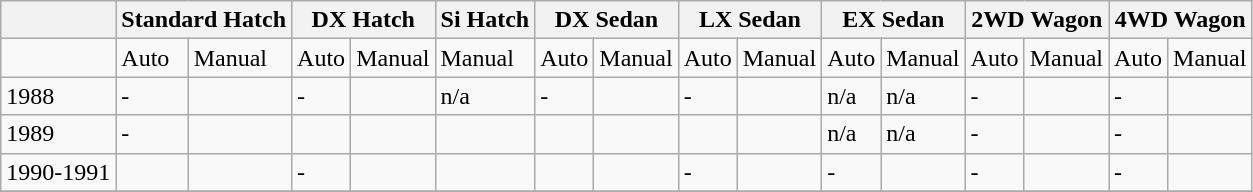<table class="wikitable" border="1">
<tr>
<th></th>
<th colspan=2>Standard Hatch</th>
<th colspan=2>DX Hatch</th>
<th colspan=1>Si Hatch</th>
<th colspan=2>DX Sedan</th>
<th colspan=2>LX Sedan</th>
<th colspan=2>EX Sedan</th>
<th colspan=2>2WD Wagon</th>
<th colspan=2>4WD Wagon</th>
</tr>
<tr>
<td></td>
<td>Auto</td>
<td>Manual</td>
<td>Auto</td>
<td>Manual</td>
<td>Manual</td>
<td>Auto</td>
<td>Manual</td>
<td>Auto</td>
<td>Manual</td>
<td>Auto</td>
<td>Manual</td>
<td>Auto</td>
<td>Manual</td>
<td>Auto</td>
<td>Manual</td>
</tr>
<tr>
<td>1988</td>
<td>-</td>
<td></td>
<td>-</td>
<td></td>
<td>n/a</td>
<td>-</td>
<td></td>
<td>-</td>
<td></td>
<td>n/a</td>
<td>n/a</td>
<td>-</td>
<td></td>
<td>-</td>
<td></td>
</tr>
<tr>
<td>1989</td>
<td>-</td>
<td></td>
<td></td>
<td></td>
<td></td>
<td></td>
<td></td>
<td></td>
<td></td>
<td>n/a</td>
<td>n/a</td>
<td>-</td>
<td></td>
<td>-</td>
<td></td>
</tr>
<tr>
<td>1990-1991</td>
<td></td>
<td></td>
<td>-</td>
<td></td>
<td></td>
<td></td>
<td></td>
<td>-</td>
<td></td>
<td>-</td>
<td></td>
<td>-</td>
<td></td>
<td>-</td>
<td></td>
</tr>
<tr>
</tr>
</table>
